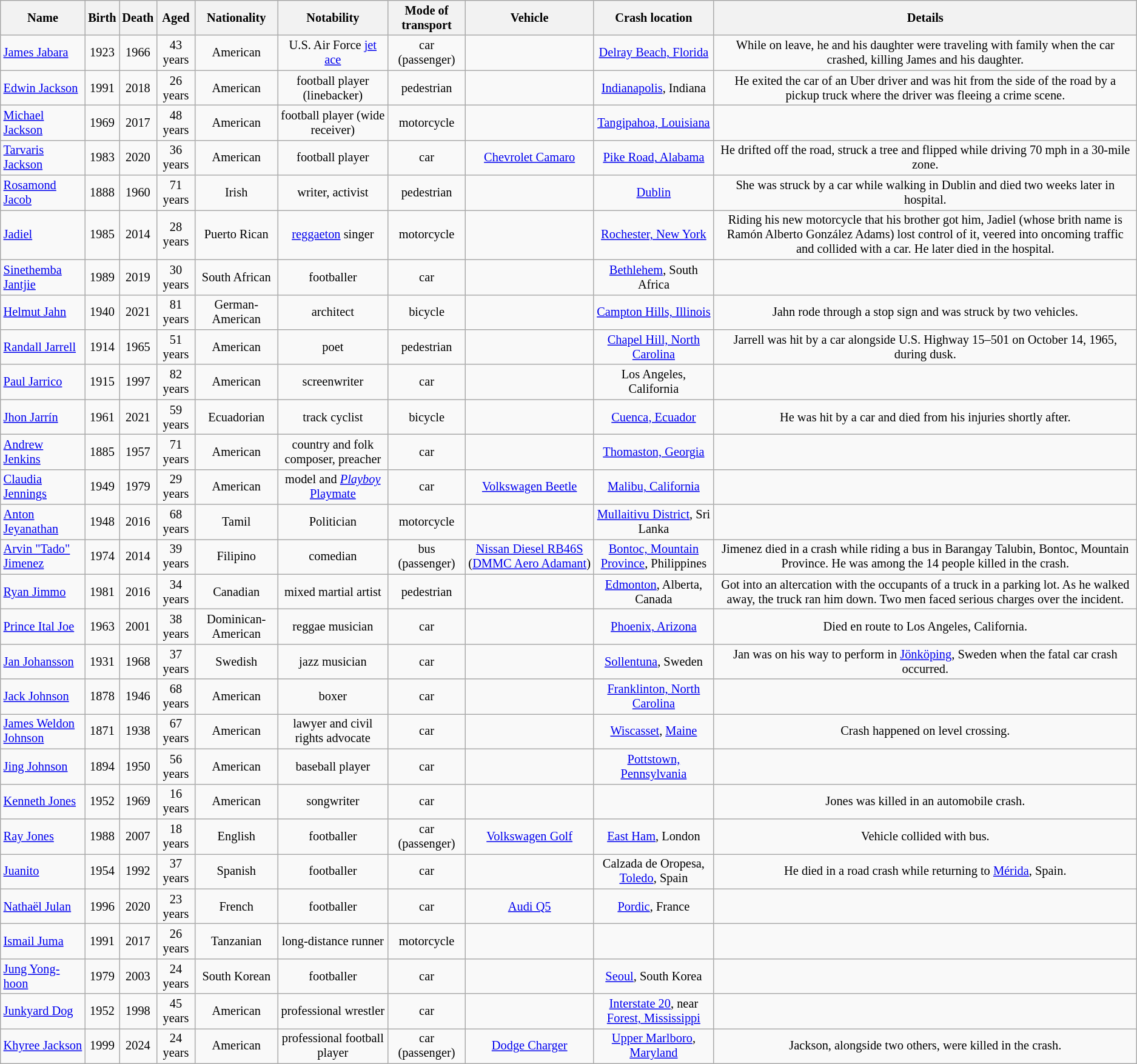<table class="wikitable sortable" style="text-align:center; font-size:85%">
<tr>
<th>Name</th>
<th>Birth</th>
<th>Death</th>
<th>Aged</th>
<th>Nationality</th>
<th>Notability</th>
<th>Mode of transport</th>
<th>Vehicle</th>
<th>Crash location</th>
<th>Details</th>
</tr>
<tr>
<td align="left"><a href='#'>James Jabara</a></td>
<td>1923</td>
<td>1966</td>
<td>43 years</td>
<td>American</td>
<td>U.S. Air Force <a href='#'>jet ace</a></td>
<td>car (passenger)</td>
<td></td>
<td><a href='#'>Delray Beach, Florida</a></td>
<td>While on leave, he and his daughter were traveling with family when the car crashed, killing James and his daughter.</td>
</tr>
<tr>
<td align="left"><a href='#'>Edwin Jackson</a></td>
<td>1991</td>
<td>2018</td>
<td>26 years</td>
<td>American</td>
<td>football player (linebacker)</td>
<td>pedestrian</td>
<td></td>
<td><a href='#'>Indianapolis</a>, Indiana</td>
<td>He exited the car of an Uber driver and was hit from the side of the road by a pickup truck where the driver was fleeing a crime scene.</td>
</tr>
<tr>
<td align="left"><a href='#'>Michael Jackson</a></td>
<td>1969</td>
<td>2017</td>
<td>48 years</td>
<td>American</td>
<td>football player (wide receiver)</td>
<td>motorcycle</td>
<td></td>
<td><a href='#'>Tangipahoa, Louisiana</a></td>
<td></td>
</tr>
<tr>
<td align="left"><a href='#'>Tarvaris Jackson</a></td>
<td>1983</td>
<td>2020</td>
<td>36 years</td>
<td>American</td>
<td>football player</td>
<td>car</td>
<td><a href='#'>Chevrolet Camaro</a></td>
<td><a href='#'>Pike Road, Alabama</a></td>
<td>He drifted off the road, struck a tree and flipped while driving 70 mph in a 30-mile zone.</td>
</tr>
<tr>
<td align="left"><a href='#'>Rosamond Jacob</a></td>
<td>1888</td>
<td>1960</td>
<td>71 years</td>
<td>Irish</td>
<td>writer, activist</td>
<td>pedestrian</td>
<td></td>
<td><a href='#'>Dublin</a></td>
<td>She was struck by a car while walking in Dublin and died two weeks later in hospital.</td>
</tr>
<tr>
<td align="left"><a href='#'>Jadiel</a></td>
<td>1985</td>
<td>2014</td>
<td>28 years</td>
<td>Puerto Rican</td>
<td><a href='#'>reggaeton</a> singer</td>
<td>motorcycle</td>
<td></td>
<td><a href='#'>Rochester, New York</a></td>
<td>Riding his new motorcycle that his brother got him, Jadiel (whose brith name is Ramón Alberto González Adams) lost control of it, veered into oncoming traffic and collided with a car. He later died in the hospital.</td>
</tr>
<tr>
<td align="left"><a href='#'>Sinethemba Jantjie</a></td>
<td>1989</td>
<td>2019</td>
<td>30 years</td>
<td>South African</td>
<td>footballer</td>
<td>car</td>
<td></td>
<td><a href='#'>Bethlehem</a>, South Africa</td>
</tr>
<tr>
<td align="left"><a href='#'>Helmut Jahn</a></td>
<td>1940</td>
<td>2021</td>
<td>81 years</td>
<td>German-American</td>
<td>architect</td>
<td>bicycle</td>
<td></td>
<td><a href='#'>Campton Hills, Illinois</a></td>
<td>Jahn rode through a stop sign and was struck by two vehicles.</td>
</tr>
<tr>
<td align="left"><a href='#'>Randall Jarrell</a></td>
<td>1914</td>
<td>1965</td>
<td>51 years</td>
<td>American</td>
<td>poet</td>
<td>pedestrian</td>
<td></td>
<td><a href='#'>Chapel Hill, North Carolina</a></td>
<td>Jarrell was hit by a car alongside U.S. Highway 15–501 on October 14, 1965, during dusk.</td>
</tr>
<tr>
<td align="left"><a href='#'>Paul Jarrico</a></td>
<td>1915</td>
<td>1997</td>
<td>82 years</td>
<td>American</td>
<td>screenwriter</td>
<td>car</td>
<td></td>
<td>Los Angeles, California</td>
<td></td>
</tr>
<tr>
<td align="left"><a href='#'>Jhon Jarrín</a></td>
<td>1961</td>
<td>2021</td>
<td>59 years</td>
<td>Ecuadorian</td>
<td>track cyclist</td>
<td>bicycle</td>
<td></td>
<td><a href='#'>Cuenca, Ecuador</a></td>
<td>He was hit by a car and died from his injuries shortly after.</td>
</tr>
<tr>
<td align="left"><a href='#'>Andrew Jenkins</a></td>
<td>1885</td>
<td>1957</td>
<td>71 years</td>
<td>American</td>
<td>country and folk composer, preacher</td>
<td>car</td>
<td></td>
<td><a href='#'>Thomaston, Georgia</a></td>
<td></td>
</tr>
<tr>
<td align="left"><a href='#'>Claudia Jennings</a></td>
<td>1949</td>
<td>1979</td>
<td>29 years</td>
<td>American</td>
<td>model and <a href='#'><em>Playboy</em> Playmate</a></td>
<td>car</td>
<td><a href='#'>Volkswagen Beetle</a></td>
<td><a href='#'>Malibu, California</a></td>
<td></td>
</tr>
<tr>
<td align="left"><a href='#'>Anton Jeyanathan</a></td>
<td>1948</td>
<td>2016</td>
<td>68 years</td>
<td>Tamil</td>
<td>Politician</td>
<td>motorcycle</td>
<td></td>
<td><a href='#'>Mullaitivu District</a>, Sri Lanka</td>
<td></td>
</tr>
<tr>
<td align="left"><a href='#'>Arvin "Tado" Jimenez</a></td>
<td>1974</td>
<td>2014</td>
<td>39 years</td>
<td>Filipino</td>
<td>comedian</td>
<td>bus (passenger)</td>
<td><a href='#'>Nissan Diesel RB46S</a> (<a href='#'>DMMC Aero Adamant</a>)</td>
<td><a href='#'>Bontoc, Mountain Province</a>, Philippines</td>
<td>Jimenez died in a crash while riding a bus in Barangay Talubin, Bontoc, Mountain Province. He was among the 14 people killed in the crash.</td>
</tr>
<tr>
<td align="left"><a href='#'>Ryan Jimmo</a></td>
<td>1981</td>
<td>2016</td>
<td>34 years</td>
<td>Canadian</td>
<td>mixed martial artist</td>
<td>pedestrian</td>
<td></td>
<td><a href='#'>Edmonton</a>, Alberta, Canada</td>
<td>Got into an altercation with the occupants of a truck in a parking lot. As he walked away, the truck ran him down. Two men faced serious charges over the incident.</td>
</tr>
<tr>
<td align="left"><a href='#'>Prince Ital Joe</a></td>
<td>1963</td>
<td>2001</td>
<td>38 years</td>
<td>Dominican-American</td>
<td>reggae musician</td>
<td>car</td>
<td></td>
<td><a href='#'>Phoenix, Arizona</a></td>
<td>Died en route to Los Angeles, California.</td>
</tr>
<tr>
<td align="left"><a href='#'>Jan Johansson</a></td>
<td>1931</td>
<td>1968</td>
<td>37 years</td>
<td>Swedish</td>
<td>jazz musician</td>
<td>car</td>
<td></td>
<td><a href='#'>Sollentuna</a>, Sweden</td>
<td>Jan was on his way to perform in <a href='#'>Jönköping</a>, Sweden when the fatal car crash occurred.</td>
</tr>
<tr>
<td align="left"><a href='#'>Jack Johnson</a></td>
<td>1878</td>
<td>1946</td>
<td>68 years</td>
<td>American</td>
<td>boxer</td>
<td>car</td>
<td></td>
<td><a href='#'>Franklinton, North Carolina</a></td>
<td></td>
</tr>
<tr>
<td align="left"><a href='#'>James Weldon Johnson</a></td>
<td>1871</td>
<td>1938</td>
<td>67 years</td>
<td>American</td>
<td>lawyer and civil rights advocate</td>
<td>car</td>
<td></td>
<td><a href='#'>Wiscasset</a>, <a href='#'>Maine</a></td>
<td>Crash happened on level crossing.</td>
</tr>
<tr>
<td align="left"><a href='#'>Jing Johnson</a></td>
<td>1894</td>
<td>1950</td>
<td>56 years</td>
<td>American</td>
<td>baseball player</td>
<td>car</td>
<td></td>
<td><a href='#'>Pottstown, Pennsylvania</a></td>
<td></td>
</tr>
<tr>
<td align="left"><a href='#'>Kenneth Jones</a></td>
<td>1952</td>
<td>1969</td>
<td>16 years</td>
<td>American</td>
<td>songwriter</td>
<td>car</td>
<td></td>
<td></td>
<td>Jones was killed in an automobile crash.</td>
</tr>
<tr>
<td align="left"><a href='#'>Ray Jones</a></td>
<td>1988</td>
<td>2007</td>
<td>18 years</td>
<td>English</td>
<td>footballer</td>
<td>car (passenger)</td>
<td><a href='#'>Volkswagen Golf</a></td>
<td><a href='#'>East Ham</a>, London</td>
<td>Vehicle collided with bus.</td>
</tr>
<tr>
<td align="left"><a href='#'>Juanito</a></td>
<td>1954</td>
<td>1992</td>
<td>37 years</td>
<td>Spanish</td>
<td>footballer</td>
<td>car</td>
<td></td>
<td>Calzada de Oropesa, <a href='#'>Toledo</a>, Spain</td>
<td>He died in a road crash while returning to <a href='#'>Mérida</a>, Spain.</td>
</tr>
<tr>
<td align="left"><a href='#'>Nathaël Julan</a></td>
<td>1996</td>
<td>2020</td>
<td>23 years</td>
<td>French</td>
<td>footballer</td>
<td>car</td>
<td><a href='#'>Audi Q5</a></td>
<td><a href='#'>Pordic</a>, France</td>
<td></td>
</tr>
<tr>
<td align="left"><a href='#'>Ismail Juma</a></td>
<td>1991</td>
<td>2017</td>
<td>26 years</td>
<td>Tanzanian</td>
<td>long-distance runner</td>
<td>motorcycle</td>
<td></td>
<td></td>
<td></td>
</tr>
<tr>
<td align="left"><a href='#'>Jung Yong-hoon</a></td>
<td>1979</td>
<td>2003</td>
<td>24 years</td>
<td>South Korean</td>
<td>footballer</td>
<td>car</td>
<td></td>
<td><a href='#'>Seoul</a>, South Korea</td>
<td></td>
</tr>
<tr>
<td align="left"><a href='#'>Junkyard Dog</a></td>
<td>1952</td>
<td>1998</td>
<td>45 years</td>
<td>American</td>
<td>professional wrestler</td>
<td>car</td>
<td></td>
<td><a href='#'>Interstate 20</a>, near <a href='#'>Forest, Mississippi</a></td>
</tr>
<tr>
<td align="left"><a href='#'>Khyree Jackson</a></td>
<td>1999</td>
<td>2024</td>
<td>24 years</td>
<td>American</td>
<td>professional football player</td>
<td>car (passenger)</td>
<td><a href='#'>Dodge Charger</a></td>
<td><a href='#'>Upper Marlboro</a>, <a href='#'>Maryland</a></td>
<td>Jackson, alongside two others, were killed in the crash.</td>
</tr>
</table>
